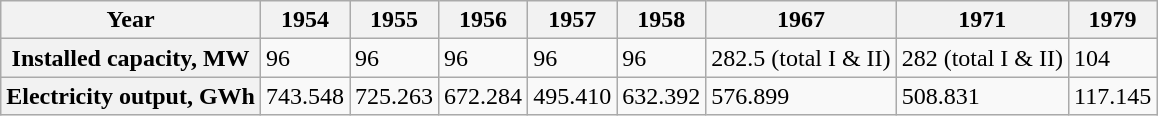<table class="wikitable">
<tr>
<th>Year</th>
<th>1954</th>
<th>1955</th>
<th>1956</th>
<th>1957</th>
<th>1958</th>
<th>1967</th>
<th>1971</th>
<th>1979</th>
</tr>
<tr>
<th>Installed capacity, MW</th>
<td>96</td>
<td>96</td>
<td>96</td>
<td>96</td>
<td>96</td>
<td>282.5 (total I & II)</td>
<td>282 (total I & II)</td>
<td>104</td>
</tr>
<tr>
<th>Electricity output, GWh</th>
<td>743.548</td>
<td>725.263</td>
<td>672.284</td>
<td>495.410</td>
<td>632.392</td>
<td>576.899</td>
<td>508.831</td>
<td>117.145</td>
</tr>
</table>
